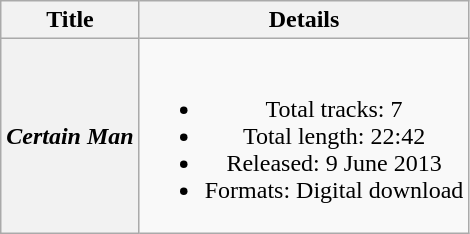<table class="wikitable plainrowheaders" style="text-align:center;">
<tr>
<th scope="col">Title</th>
<th scope="col">Details</th>
</tr>
<tr>
<th scope="row"><em>Certain Man</em></th>
<td><br><ul><li>Total tracks: 7</li><li>Total length:  22:42</li><li>Released: 9 June 2013</li><li>Formats: Digital download</li></ul></td>
</tr>
</table>
